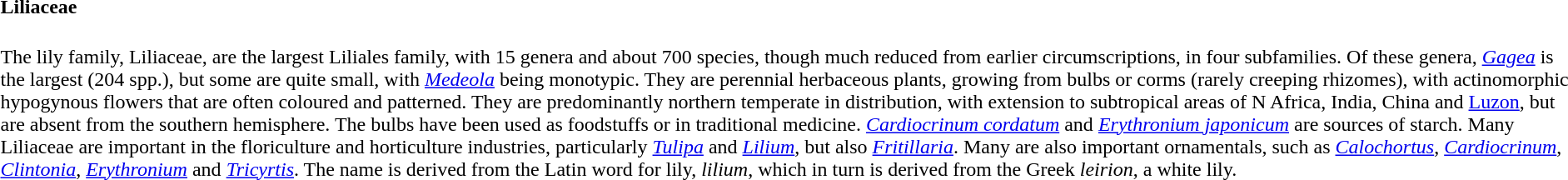<table>
<tr>
<td><br><h4>Liliaceae</h4>
The lily family, Liliaceae, are the largest Liliales family, with 15 genera and about 700 species, though much reduced from earlier circumscriptions, in four subfamilies. Of these genera, <em><a href='#'>Gagea</a></em> is the largest (204 spp.), but some are quite small, with <em><a href='#'>Medeola</a></em> being monotypic. They are perennial herbaceous plants, growing from bulbs or corms (rarely creeping rhizomes), with actinomorphic hypogynous flowers that are often coloured and patterned. They are predominantly northern temperate in distribution, with extension to subtropical areas of N Africa, India, China and <a href='#'>Luzon</a>, but are absent from the southern hemisphere. The bulbs have been used as foodstuffs or in traditional medicine. <em><a href='#'>Cardiocrinum cordatum</a></em> and <em><a href='#'>Erythronium japonicum</a></em> are sources of starch. Many Liliaceae are important in the floriculture and horticulture industries, particularly <em><a href='#'>Tulipa</a></em> and <em><a href='#'>Lilium</a></em>, but also <em><a href='#'>Fritillaria</a></em>. Many are also important ornamentals, such as <em><a href='#'>Calochortus</a></em>, <em><a href='#'>Cardiocrinum</a></em>, <em><a href='#'>Clintonia</a></em>, <em><a href='#'>Erythronium</a></em> and <em><a href='#'>Tricyrtis</a></em>. The name is derived from the Latin word for lily, <em>lilium</em>, which in turn is derived from the Greek <em>leirion</em>, a white lily.</td>
</tr>
</table>
